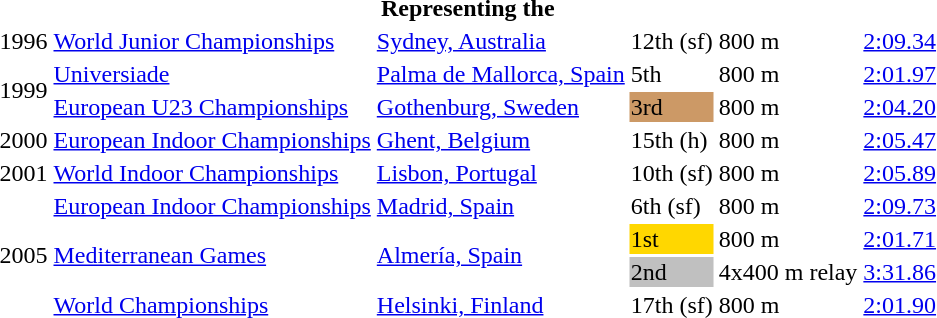<table>
<tr>
<th colspan="6">Representing the </th>
</tr>
<tr>
<td>1996</td>
<td><a href='#'>World Junior Championships</a></td>
<td><a href='#'>Sydney, Australia</a></td>
<td>12th (sf)</td>
<td>800 m</td>
<td><a href='#'>2:09.34</a></td>
</tr>
<tr>
<td rowspan=2>1999</td>
<td><a href='#'>Universiade</a></td>
<td><a href='#'>Palma de Mallorca, Spain</a></td>
<td>5th</td>
<td>800 m</td>
<td><a href='#'>2:01.97</a></td>
</tr>
<tr>
<td><a href='#'>European U23 Championships</a></td>
<td><a href='#'>Gothenburg, Sweden</a></td>
<td bgcolor=cc9966>3rd</td>
<td>800 m</td>
<td><a href='#'>2:04.20</a></td>
</tr>
<tr>
<td>2000</td>
<td><a href='#'>European Indoor Championships</a></td>
<td><a href='#'>Ghent, Belgium</a></td>
<td>15th (h)</td>
<td>800 m</td>
<td><a href='#'>2:05.47</a></td>
</tr>
<tr>
<td>2001</td>
<td><a href='#'>World Indoor Championships</a></td>
<td><a href='#'>Lisbon, Portugal</a></td>
<td>10th (sf)</td>
<td>800 m</td>
<td><a href='#'>2:05.89</a></td>
</tr>
<tr>
<td rowspan=4>2005</td>
<td><a href='#'>European Indoor Championships</a></td>
<td><a href='#'>Madrid, Spain</a></td>
<td>6th (sf)</td>
<td>800 m</td>
<td><a href='#'>2:09.73</a></td>
</tr>
<tr>
<td rowspan=2><a href='#'>Mediterranean Games</a></td>
<td rowspan=2><a href='#'>Almería, Spain</a></td>
<td bgcolor=gold>1st</td>
<td>800 m</td>
<td><a href='#'>2:01.71</a></td>
</tr>
<tr>
<td bgcolor=silver>2nd</td>
<td>4x400 m relay</td>
<td><a href='#'>3:31.86</a></td>
</tr>
<tr>
<td><a href='#'>World Championships</a></td>
<td><a href='#'>Helsinki, Finland</a></td>
<td>17th (sf)</td>
<td>800 m</td>
<td><a href='#'>2:01.90</a></td>
</tr>
</table>
